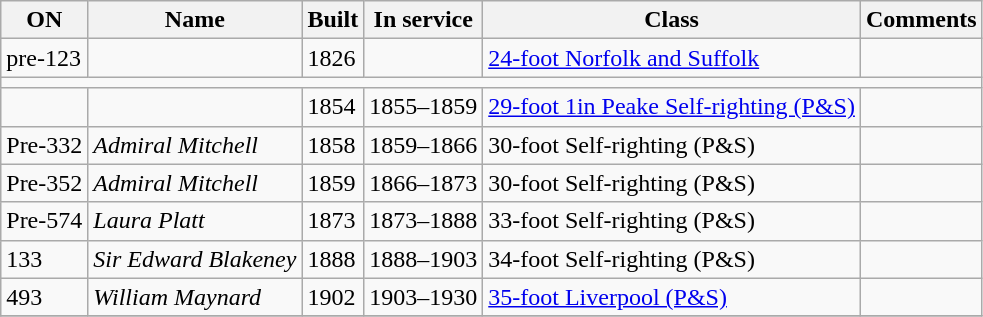<table class="wikitable">
<tr>
<th>ON</th>
<th>Name</th>
<th>Built</th>
<th>In service</th>
<th>Class</th>
<th>Comments</th>
</tr>
<tr>
<td>pre-123</td>
<td></td>
<td>1826</td>
<td></td>
<td><a href='#'>24-foot Norfolk and Suffolk</a></td>
<td></td>
</tr>
<tr>
<td colspan=6 style=" text-align: center;"></td>
</tr>
<tr>
<td></td>
<td></td>
<td>1854</td>
<td>1855–1859</td>
<td><a href='#'>29-foot 1in Peake Self-righting (P&S)</a></td>
<td></td>
</tr>
<tr>
<td>Pre-332</td>
<td><em>Admiral Mitchell</em></td>
<td>1858</td>
<td>1859–1866</td>
<td>30-foot Self-righting (P&S)</td>
<td></td>
</tr>
<tr>
<td>Pre-352</td>
<td><em>Admiral Mitchell</em></td>
<td>1859</td>
<td>1866–1873</td>
<td>30-foot Self-righting (P&S)</td>
<td></td>
</tr>
<tr>
<td>Pre-574</td>
<td><em>Laura Platt</em></td>
<td>1873</td>
<td>1873–1888</td>
<td>33-foot Self-righting (P&S)</td>
<td></td>
</tr>
<tr>
<td>133</td>
<td><em>Sir Edward Blakeney</em></td>
<td>1888</td>
<td>1888–1903</td>
<td>34-foot Self-righting (P&S)</td>
<td></td>
</tr>
<tr>
<td>493</td>
<td><em>William Maynard</em></td>
<td>1902</td>
<td>1903–1930</td>
<td><a href='#'>35-foot Liverpool (P&S)</a></td>
<td></td>
</tr>
<tr>
</tr>
</table>
